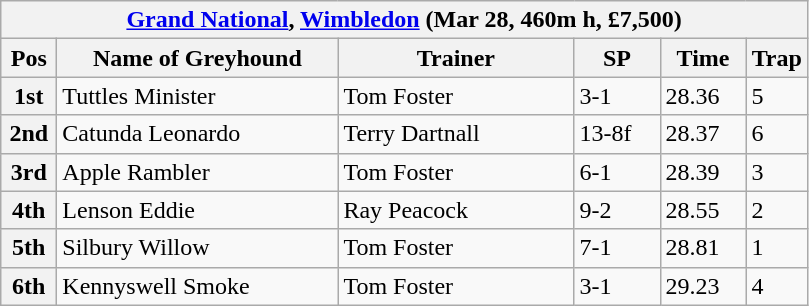<table class="wikitable">
<tr>
<th colspan="6"><a href='#'>Grand National</a>, <a href='#'>Wimbledon</a> (Mar 28, 460m h, £7,500)</th>
</tr>
<tr>
<th width=30>Pos</th>
<th width=180>Name of Greyhound</th>
<th width=150>Trainer</th>
<th width=50>SP</th>
<th width=50>Time</th>
<th width=30>Trap</th>
</tr>
<tr>
<th>1st</th>
<td>Tuttles Minister</td>
<td>Tom Foster</td>
<td>3-1</td>
<td>28.36</td>
<td>5</td>
</tr>
<tr>
<th>2nd</th>
<td>Catunda Leonardo</td>
<td>Terry Dartnall</td>
<td>13-8f</td>
<td>28.37</td>
<td>6</td>
</tr>
<tr>
<th>3rd</th>
<td>Apple Rambler</td>
<td>Tom Foster</td>
<td>6-1</td>
<td>28.39</td>
<td>3</td>
</tr>
<tr>
<th>4th</th>
<td>Lenson Eddie</td>
<td>Ray Peacock</td>
<td>9-2</td>
<td>28.55</td>
<td>2</td>
</tr>
<tr>
<th>5th</th>
<td>Silbury Willow</td>
<td>Tom Foster</td>
<td>7-1</td>
<td>28.81</td>
<td>1</td>
</tr>
<tr>
<th>6th</th>
<td>Kennyswell Smoke</td>
<td>Tom Foster</td>
<td>3-1</td>
<td>29.23</td>
<td>4</td>
</tr>
</table>
